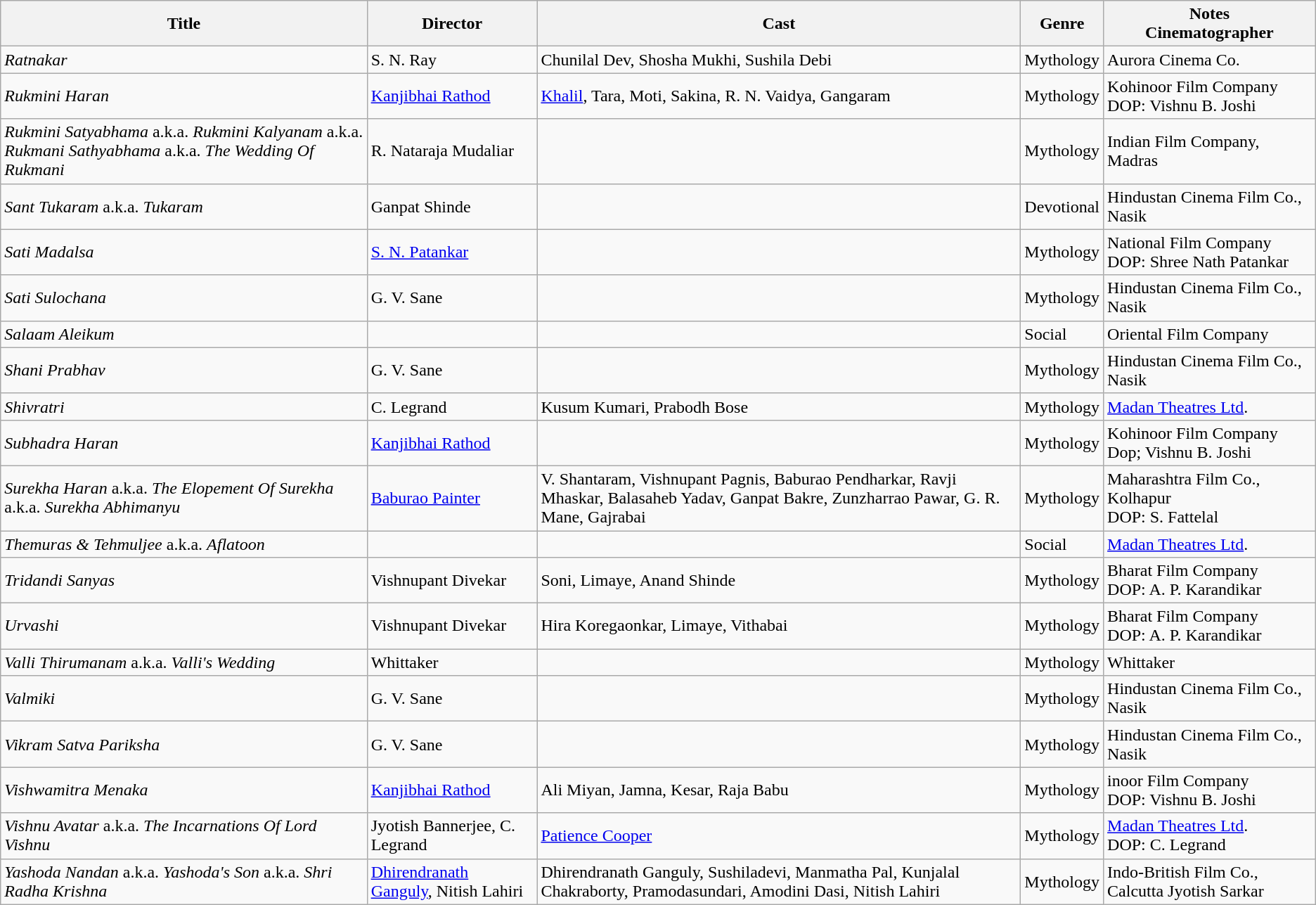<table class="wikitable">
<tr>
<th>Title</th>
<th>Director</th>
<th>Cast</th>
<th>Genre</th>
<th>Notes<br>Cinematographer</th>
</tr>
<tr>
<td><em>Ratnakar</em></td>
<td>S. N. Ray</td>
<td>Chunilal Dev, Shosha Mukhi, Sushila Debi</td>
<td>Mythology</td>
<td>Aurora Cinema Co.</td>
</tr>
<tr>
<td><em>Rukmini Haran</em></td>
<td><a href='#'>Kanjibhai Rathod</a></td>
<td><a href='#'>Khalil</a>, Tara, Moti, Sakina, R. N. Vaidya, Gangaram</td>
<td>Mythology</td>
<td>Kohinoor Film Company<br>DOP: Vishnu B. Joshi</td>
</tr>
<tr>
<td><em>Rukmini Satyabhama</em> a.k.a. <em>Rukmini Kalyanam</em> a.k.a. <em>Rukmani Sathyabhama</em> a.k.a. <em>The Wedding Of Rukmani </em></td>
<td>R. Nataraja Mudaliar</td>
<td></td>
<td>Mythology</td>
<td>Indian Film Company, Madras</td>
</tr>
<tr>
<td><em>Sant Tukaram</em> a.k.a. <em>Tukaram</em></td>
<td>Ganpat Shinde</td>
<td></td>
<td>Devotional</td>
<td>Hindustan Cinema Film Co., Nasik</td>
</tr>
<tr>
<td><em>Sati Madalsa</em></td>
<td><a href='#'>S. N. Patankar</a></td>
<td></td>
<td>Mythology</td>
<td>National Film Company<br>DOP: Shree Nath Patankar</td>
</tr>
<tr>
<td><em>Sati Sulochana</em></td>
<td>G. V. Sane</td>
<td></td>
<td>Mythology</td>
<td>Hindustan Cinema Film Co., Nasik</td>
</tr>
<tr>
<td><em>Salaam Aleikum</em></td>
<td></td>
<td></td>
<td>Social</td>
<td>Oriental Film Company</td>
</tr>
<tr>
<td><em>Shani Prabhav</em></td>
<td>G. V. Sane</td>
<td></td>
<td>Mythology</td>
<td>Hindustan Cinema Film Co., Nasik</td>
</tr>
<tr>
<td><em>Shivratri</em></td>
<td>C. Legrand</td>
<td>Kusum Kumari, Prabodh Bose</td>
<td>Mythology</td>
<td><a href='#'>Madan Theatres Ltd</a>.</td>
</tr>
<tr>
<td><em>Subhadra Haran</em></td>
<td><a href='#'>Kanjibhai Rathod</a></td>
<td></td>
<td>Mythology</td>
<td>Kohinoor Film Company<br>Dop; Vishnu B. Joshi</td>
</tr>
<tr>
<td><em>Surekha Haran</em> a.k.a. <em>The Elopement Of Surekha</em> a.k.a. <em>Surekha Abhimanyu</em></td>
<td><a href='#'>Baburao Painter</a></td>
<td>V. Shantaram, Vishnupant Pagnis, Baburao Pendharkar, Ravji Mhaskar, Balasaheb Yadav, Ganpat Bakre, Zunzharrao Pawar, G. R. Mane, Gajrabai</td>
<td>Mythology</td>
<td>Maharashtra Film Co., Kolhapur<br>DOP: S. Fattelal</td>
</tr>
<tr>
<td><em>Themuras & Tehmuljee</em> a.k.a. <em>Aflatoon</em></td>
<td></td>
<td></td>
<td>Social</td>
<td><a href='#'>Madan Theatres Ltd</a>.</td>
</tr>
<tr>
<td><em>Tridandi Sanyas</em></td>
<td>Vishnupant Divekar</td>
<td>Soni, Limaye, Anand Shinde</td>
<td>Mythology</td>
<td>Bharat Film Company<br>DOP: A. P. Karandikar</td>
</tr>
<tr>
<td><em>Urvashi</em></td>
<td>Vishnupant Divekar</td>
<td>Hira Koregaonkar, Limaye, Vithabai</td>
<td>Mythology</td>
<td>Bharat Film Company<br>DOP: A. P. Karandikar</td>
</tr>
<tr>
<td><em>Valli Thirumanam</em> a.k.a. <em>Valli's Wedding</em></td>
<td>Whittaker</td>
<td></td>
<td>Mythology</td>
<td>Whittaker</td>
</tr>
<tr>
<td><em>Valmiki</em></td>
<td>G. V. Sane</td>
<td></td>
<td>Mythology</td>
<td>Hindustan Cinema Film Co., Nasik</td>
</tr>
<tr>
<td><em>Vikram Satva Pariksha</em></td>
<td>G. V. Sane</td>
<td></td>
<td>Mythology</td>
<td>Hindustan Cinema Film Co., Nasik</td>
</tr>
<tr>
<td><em>Vishwamitra Menaka</em></td>
<td><a href='#'>Kanjibhai Rathod</a></td>
<td>Ali Miyan, Jamna, Kesar, Raja Babu</td>
<td>Mythology</td>
<td>inoor Film Company<br>DOP: Vishnu B. Joshi</td>
</tr>
<tr>
<td><em>Vishnu Avatar</em> a.k.a. <em>The Incarnations Of Lord Vishnu</em></td>
<td>Jyotish Bannerjee, C. Legrand</td>
<td><a href='#'>Patience Cooper</a></td>
<td>Mythology</td>
<td><a href='#'>Madan Theatres Ltd</a>.<br>DOP: C. Legrand</td>
</tr>
<tr>
<td><em>Yashoda Nandan</em> a.k.a. <em>Yashoda's Son</em> a.k.a. <em>Shri Radha Krishna</em></td>
<td><a href='#'>Dhirendranath Ganguly</a>, Nitish Lahiri</td>
<td>Dhirendranath Ganguly, Sushiladevi, Manmatha Pal, Kunjalal Chakraborty, Pramodasundari, Amodini Dasi, Nitish Lahiri</td>
<td>Mythology</td>
<td>Indo-British Film Co., Calcutta Jyotish Sarkar</td>
</tr>
</table>
